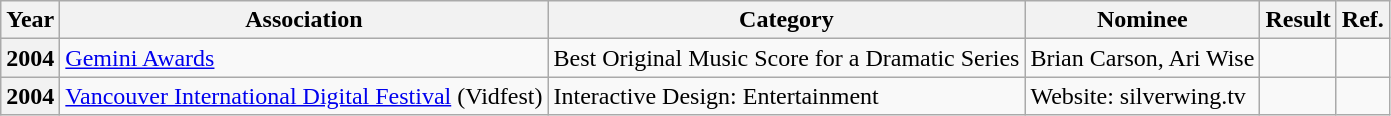<table class="wikitable sortable">
<tr>
<th scope="col">Year</th>
<th scope="col">Association</th>
<th scope="col">Category</th>
<th scope="col">Nominee</th>
<th scope="col">Result</th>
<th scope="col">Ref.</th>
</tr>
<tr>
<th scope="row">2004</th>
<td><a href='#'>Gemini Awards</a></td>
<td>Best Original Music Score for a Dramatic Series</td>
<td>Brian Carson, Ari Wise</td>
<td></td>
<td></td>
</tr>
<tr>
<th scope="row">2004</th>
<td><a href='#'>Vancouver International Digital Festival</a> (Vidfest)</td>
<td>Interactive Design: Entertainment</td>
<td>Website: silverwing.tv</td>
<td></td>
<td></td>
</tr>
</table>
